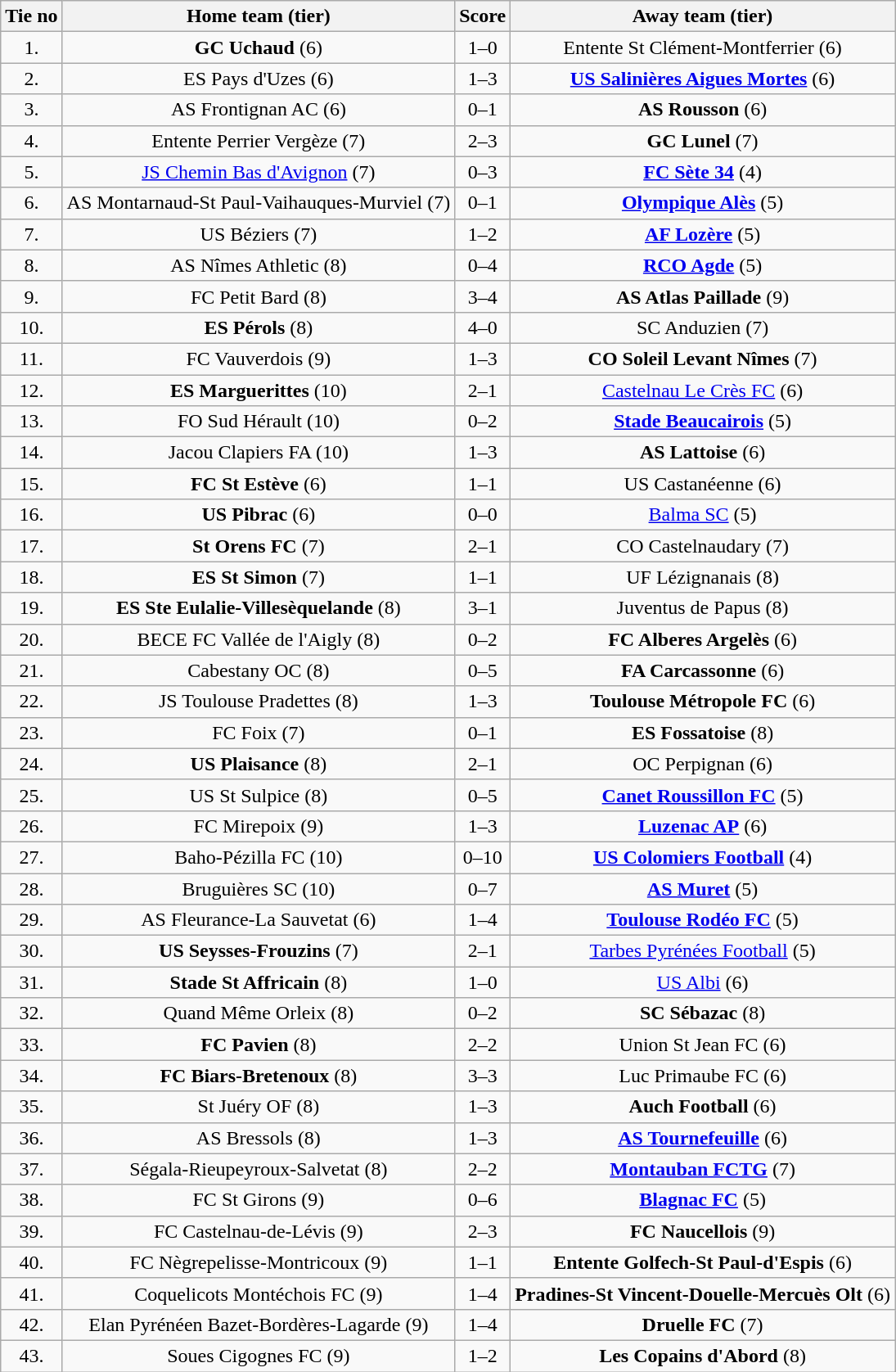<table class="wikitable" style="text-align: center">
<tr>
<th>Tie no</th>
<th>Home team (tier)</th>
<th>Score</th>
<th>Away team (tier)</th>
</tr>
<tr>
<td>1.</td>
<td><strong>GC Uchaud</strong> (6)</td>
<td>1–0</td>
<td>Entente St Clément-Montferrier (6)</td>
</tr>
<tr>
<td>2.</td>
<td>ES Pays d'Uzes (6)</td>
<td>1–3 </td>
<td><strong><a href='#'>US Salinières Aigues Mortes</a></strong> (6)</td>
</tr>
<tr>
<td>3.</td>
<td>AS Frontignan AC (6)</td>
<td>0–1</td>
<td><strong>AS Rousson</strong> (6)</td>
</tr>
<tr>
<td>4.</td>
<td>Entente Perrier Vergèze (7)</td>
<td>2–3 </td>
<td><strong>GC Lunel</strong> (7)</td>
</tr>
<tr>
<td>5.</td>
<td><a href='#'>JS Chemin Bas d'Avignon</a> (7)</td>
<td>0–3</td>
<td><strong><a href='#'>FC Sète 34</a></strong> (4)</td>
</tr>
<tr>
<td>6.</td>
<td>AS Montarnaud-St Paul-Vaihauques-Murviel (7)</td>
<td>0–1</td>
<td><strong><a href='#'>Olympique Alès</a></strong> (5)</td>
</tr>
<tr>
<td>7.</td>
<td>US Béziers (7)</td>
<td>1–2 </td>
<td><strong><a href='#'>AF Lozère</a></strong> (5)</td>
</tr>
<tr>
<td>8.</td>
<td>AS Nîmes Athletic (8)</td>
<td>0–4</td>
<td><strong><a href='#'>RCO Agde</a></strong> (5)</td>
</tr>
<tr>
<td>9.</td>
<td>FC Petit Bard (8)</td>
<td>3–4 </td>
<td><strong>AS Atlas Paillade</strong> (9)</td>
</tr>
<tr>
<td>10.</td>
<td><strong>ES Pérols</strong> (8)</td>
<td>4–0</td>
<td>SC Anduzien (7)</td>
</tr>
<tr>
<td>11.</td>
<td>FC Vauverdois (9)</td>
<td>1–3 </td>
<td><strong>CO Soleil Levant Nîmes</strong> (7)</td>
</tr>
<tr>
<td>12.</td>
<td><strong>ES Marguerittes</strong> (10)</td>
<td>2–1 </td>
<td><a href='#'>Castelnau Le Crès FC</a> (6)</td>
</tr>
<tr>
<td>13.</td>
<td>FO Sud Hérault (10)</td>
<td>0–2</td>
<td><strong><a href='#'>Stade Beaucairois</a></strong> (5)</td>
</tr>
<tr>
<td>14.</td>
<td>Jacou Clapiers FA (10)</td>
<td>1–3</td>
<td><strong>AS Lattoise</strong> (6)</td>
</tr>
<tr>
<td>15.</td>
<td><strong>FC St Estève</strong> (6)</td>
<td>1–1 </td>
<td>US Castanéenne (6)</td>
</tr>
<tr>
<td>16.</td>
<td><strong>US Pibrac</strong> (6)</td>
<td>0–0 </td>
<td><a href='#'>Balma SC</a> (5)</td>
</tr>
<tr>
<td>17.</td>
<td><strong>St Orens FC</strong> (7)</td>
<td>2–1 </td>
<td>CO Castelnaudary (7)</td>
</tr>
<tr>
<td>18.</td>
<td><strong>ES St Simon</strong> (7)</td>
<td>1–1 </td>
<td>UF Lézignanais (8)</td>
</tr>
<tr>
<td>19.</td>
<td><strong>ES Ste Eulalie-Villesèquelande</strong> (8)</td>
<td>3–1 </td>
<td>Juventus de Papus (8)</td>
</tr>
<tr>
<td>20.</td>
<td>BECE FC Vallée de l'Aigly (8)</td>
<td>0–2</td>
<td><strong>FC Alberes Argelès</strong> (6)</td>
</tr>
<tr>
<td>21.</td>
<td>Cabestany OC (8)</td>
<td>0–5 </td>
<td><strong>FA Carcassonne</strong> (6)</td>
</tr>
<tr>
<td>22.</td>
<td>JS Toulouse Pradettes (8)</td>
<td>1–3</td>
<td><strong>Toulouse Métropole FC</strong> (6)</td>
</tr>
<tr>
<td>23.</td>
<td>FC Foix (7)</td>
<td>0–1</td>
<td><strong>ES Fossatoise</strong> (8)</td>
</tr>
<tr>
<td>24.</td>
<td><strong>US Plaisance</strong> (8)</td>
<td>2–1</td>
<td>OC Perpignan (6)</td>
</tr>
<tr>
<td>25.</td>
<td>US St Sulpice (8)</td>
<td>0–5</td>
<td><strong><a href='#'>Canet Roussillon FC</a></strong> (5)</td>
</tr>
<tr>
<td>26.</td>
<td>FC Mirepoix (9)</td>
<td>1–3</td>
<td><strong><a href='#'>Luzenac AP</a></strong> (6)</td>
</tr>
<tr>
<td>27.</td>
<td>Baho-Pézilla FC (10)</td>
<td>0–10</td>
<td><strong><a href='#'>US Colomiers Football</a></strong> (4)</td>
</tr>
<tr>
<td>28.</td>
<td>Bruguières SC (10)</td>
<td>0–7</td>
<td><strong><a href='#'>AS Muret</a></strong> (5)</td>
</tr>
<tr>
<td>29.</td>
<td>AS Fleurance-La Sauvetat (6)</td>
<td>1–4</td>
<td><strong><a href='#'>Toulouse Rodéo FC</a></strong> (5)</td>
</tr>
<tr>
<td>30.</td>
<td><strong>US Seysses-Frouzins</strong> (7)</td>
<td>2–1</td>
<td><a href='#'>Tarbes Pyrénées Football</a> (5)</td>
</tr>
<tr>
<td>31.</td>
<td><strong>Stade St Affricain</strong> (8)</td>
<td>1–0</td>
<td><a href='#'>US Albi</a> (6)</td>
</tr>
<tr>
<td>32.</td>
<td>Quand Même Orleix (8)</td>
<td>0–2</td>
<td><strong>SC Sébazac</strong> (8)</td>
</tr>
<tr>
<td>33.</td>
<td><strong>FC Pavien</strong> (8)</td>
<td>2–2 </td>
<td>Union St Jean FC (6)</td>
</tr>
<tr>
<td>34.</td>
<td><strong>FC Biars-Bretenoux</strong> (8)</td>
<td>3–3 </td>
<td>Luc Primaube FC (6)</td>
</tr>
<tr>
<td>35.</td>
<td>St Juéry OF (8)</td>
<td>1–3</td>
<td><strong>Auch Football</strong> (6)</td>
</tr>
<tr>
<td>36.</td>
<td>AS Bressols (8)</td>
<td>1–3 </td>
<td><strong><a href='#'>AS Tournefeuille</a></strong> (6)</td>
</tr>
<tr>
<td>37.</td>
<td>Ségala-Rieupeyroux-Salvetat (8)</td>
<td>2–2 </td>
<td><strong><a href='#'>Montauban FCTG</a></strong> (7)</td>
</tr>
<tr>
<td>38.</td>
<td>FC St Girons (9)</td>
<td>0–6</td>
<td><strong><a href='#'>Blagnac FC</a></strong> (5)</td>
</tr>
<tr>
<td>39.</td>
<td>FC Castelnau-de-Lévis (9)</td>
<td>2–3</td>
<td><strong>FC Naucellois</strong> (9)</td>
</tr>
<tr>
<td>40.</td>
<td>FC Nègrepelisse-Montricoux (9)</td>
<td>1–1 </td>
<td><strong>Entente Golfech-St Paul-d'Espis</strong> (6)</td>
</tr>
<tr>
<td>41.</td>
<td>Coquelicots Montéchois FC (9)</td>
<td>1–4</td>
<td><strong>Pradines-St Vincent-Douelle-Mercuès Olt</strong> (6)</td>
</tr>
<tr>
<td>42.</td>
<td>Elan Pyrénéen Bazet-Bordères-Lagarde (9)</td>
<td>1–4</td>
<td><strong>Druelle FC</strong> (7)</td>
</tr>
<tr>
<td>43.</td>
<td>Soues Cigognes FC (9)</td>
<td>1–2</td>
<td><strong>Les Copains d'Abord</strong> (8)</td>
</tr>
</table>
